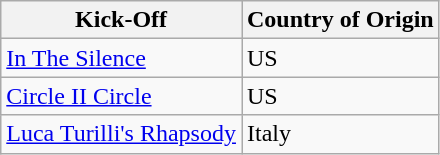<table class="wikitable">
<tr>
<th>Kick-Off</th>
<th>Country of Origin</th>
</tr>
<tr>
<td><a href='#'>In The Silence</a></td>
<td>US</td>
</tr>
<tr>
<td><a href='#'>Circle II Circle</a></td>
<td>US</td>
</tr>
<tr>
<td><a href='#'>Luca Turilli's Rhapsody</a></td>
<td>Italy</td>
</tr>
</table>
